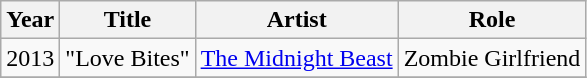<table class="wikitable sortable">
<tr>
<th>Year</th>
<th>Title</th>
<th>Artist</th>
<th>Role</th>
</tr>
<tr>
<td>2013</td>
<td>"Love Bites"</td>
<td><a href='#'>The Midnight Beast</a></td>
<td>Zombie Girlfriend</td>
</tr>
<tr>
</tr>
</table>
